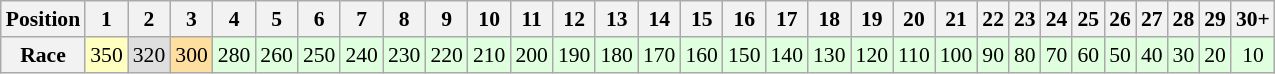<table class="wikitable" style="font-size: 90%; text-align:center">
<tr>
<th>Position</th>
<th>1</th>
<th>2</th>
<th>3</th>
<th>4</th>
<th>5</th>
<th>6</th>
<th>7</th>
<th>8</th>
<th>9</th>
<th>10</th>
<th>11</th>
<th>12</th>
<th>13</th>
<th>14</th>
<th>15</th>
<th>16</th>
<th>17</th>
<th>18</th>
<th>19</th>
<th>20</th>
<th>21</th>
<th>22</th>
<th>23</th>
<th>24</th>
<th>25</th>
<th>26</th>
<th>27</th>
<th>28</th>
<th>29</th>
<th>30+</th>
</tr>
<tr>
<th>Race</th>
<td style="background:#ffffbf;">350</td>
<td style="background:#dfdfdf;">320</td>
<td style="background:#ffdf9f;">300</td>
<td style="background:#dfffdf;">280</td>
<td style="background:#dfffdf;">260</td>
<td style="background:#dfffdf;">250</td>
<td style="background:#dfffdf;">240</td>
<td style="background:#dfffdf;">230</td>
<td style="background:#dfffdf;">220</td>
<td style="background:#dfffdf;">210</td>
<td style="background:#dfffdf;">200</td>
<td style="background:#dfffdf;">190</td>
<td style="background:#dfffdf;">180</td>
<td style="background:#dfffdf;">170</td>
<td style="background:#dfffdf;">160</td>
<td style="background:#dfffdf;">150</td>
<td style="background:#dfffdf;">140</td>
<td style="background:#dfffdf;">130</td>
<td style="background:#dfffdf;">120</td>
<td style="background:#dfffdf;">110</td>
<td style="background:#dfffdf;">100</td>
<td style="background:#dfffdf;">90</td>
<td style="background:#dfffdf;">80</td>
<td style="background:#dfffdf;">70</td>
<td style="background:#dfffdf;">60</td>
<td style="background:#dfffdf;">50</td>
<td style="background:#dfffdf;">40</td>
<td style="background:#dfffdf;">30</td>
<td style="background:#dfffdf;">20</td>
<td style="background:#dfffdf;">10</td>
</tr>
</table>
